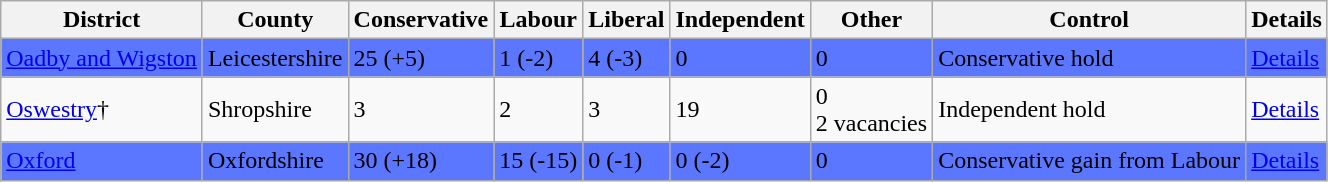<table class="wikitable">
<tr border=1 cellspacing=0 cellpadding=5>
<th>District</th>
<th>County</th>
<th>Conservative</th>
<th>Labour</th>
<th>Liberal</th>
<th>Independent</th>
<th>Other</th>
<th>Control</th>
<th>Details</th>
</tr>
<tr bgcolor=5B76FF>
<td><a href='#'>Oadby and Wigston</a></td>
<td>Leicestershire</td>
<td>25 (+5)</td>
<td>1 (-2)</td>
<td>4 (-3)</td>
<td>0</td>
<td>0</td>
<td>Conservative hold</td>
<td><a href='#'>Details</a></td>
</tr>
<tr>
<td><a href='#'>Oswestry</a>†</td>
<td>Shropshire</td>
<td>3</td>
<td>2</td>
<td>3</td>
<td>19</td>
<td>0<br>2 vacancies</td>
<td>Independent hold</td>
<td><a href='#'>Details</a></td>
</tr>
<tr bgcolor=5B76FF>
<td><a href='#'>Oxford</a></td>
<td>Oxfordshire</td>
<td>30 (+18)</td>
<td>15 (-15)</td>
<td>0 (-1)</td>
<td>0 (-2)</td>
<td>0</td>
<td>Conservative gain from Labour</td>
<td><a href='#'>Details</a></td>
</tr>
</table>
